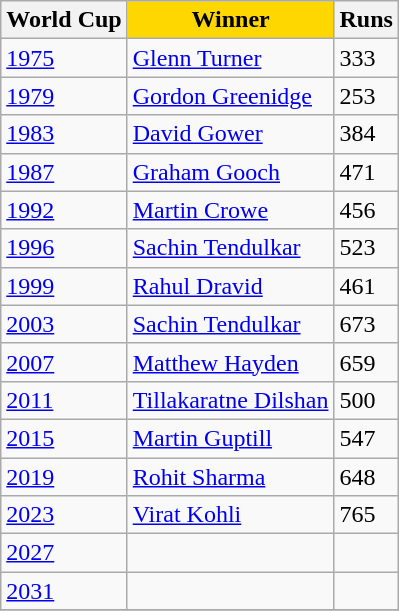<table class="wikitable">
<tr>
<th>World Cup</th>
<th scope=col style="background-color: gold">Winner</th>
<th>Runs</th>
</tr>
<tr>
<td><a href='#'>1975</a></td>
<td> <a href='#'>Glenn Turner</a></td>
<td>333</td>
</tr>
<tr>
<td><a href='#'>1979</a></td>
<td> <a href='#'>Gordon Greenidge</a></td>
<td>253</td>
</tr>
<tr>
<td><a href='#'>1983</a></td>
<td> <a href='#'>David Gower</a></td>
<td>384</td>
</tr>
<tr>
<td><a href='#'>1987</a></td>
<td> <a href='#'>Graham Gooch</a></td>
<td>471</td>
</tr>
<tr>
<td><a href='#'>1992</a></td>
<td> <a href='#'>Martin Crowe</a></td>
<td>456</td>
</tr>
<tr>
<td><a href='#'>1996</a></td>
<td> <a href='#'>Sachin Tendulkar</a></td>
<td>523</td>
</tr>
<tr>
<td><a href='#'>1999</a></td>
<td> <a href='#'>Rahul Dravid</a></td>
<td>461</td>
</tr>
<tr>
<td><a href='#'>2003</a></td>
<td> <a href='#'>Sachin Tendulkar</a></td>
<td>673</td>
</tr>
<tr>
<td><a href='#'>2007</a></td>
<td> <a href='#'>Matthew Hayden</a></td>
<td>659</td>
</tr>
<tr>
<td><a href='#'>2011</a></td>
<td> <a href='#'>Tillakaratne Dilshan</a></td>
<td>500</td>
</tr>
<tr>
<td><a href='#'>2015</a></td>
<td> <a href='#'>Martin Guptill</a></td>
<td>547</td>
</tr>
<tr>
<td><a href='#'>2019</a></td>
<td> <a href='#'>Rohit Sharma</a></td>
<td>648</td>
</tr>
<tr>
<td><a href='#'>2023</a></td>
<td> <a href='#'>Virat Kohli</a></td>
<td>765</td>
</tr>
<tr>
<td><a href='#'>2027</a></td>
<td></td>
<td></td>
</tr>
<tr>
<td><a href='#'>2031</a></td>
<td></td>
<td></td>
</tr>
<tr>
</tr>
</table>
